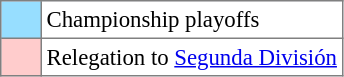<table bgcolor="#f7f8ff" cellpadding="3" cellspacing="0" border="1" style="font-size: 95%; border: gray solid 1px; border-collapse: collapse;text-align:center;">
<tr>
<td style="background: #97DEFF;" width="20"></td>
<td bgcolor="#ffffff" align=left>Championship playoffs</td>
</tr>
<tr>
<td style="background: #FFCCCC" width="20"></td>
<td bgcolor="#ffffff" align=left>Relegation to <a href='#'>Segunda División</a></td>
</tr>
</table>
